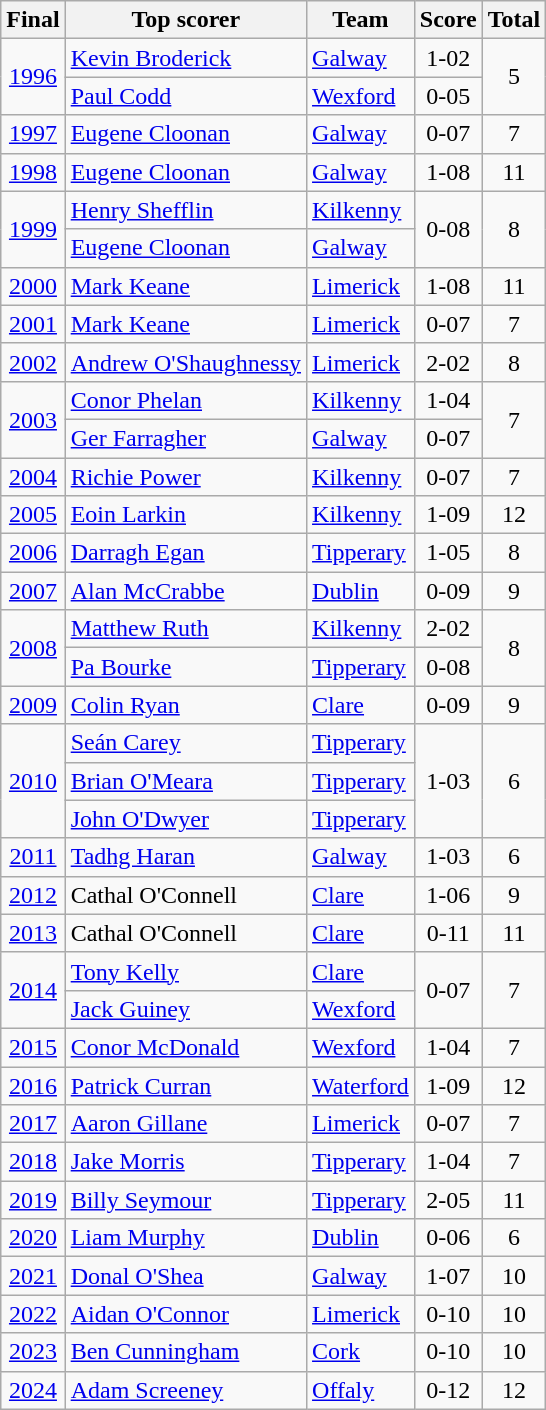<table class="wikitable" style="text-align:center;">
<tr>
<th>Final</th>
<th>Top scorer</th>
<th>Team</th>
<th>Score</th>
<th>Total</th>
</tr>
<tr>
<td rowspan=2><a href='#'>1996</a></td>
<td style="text-align:left;"><a href='#'>Kevin Broderick</a></td>
<td style="text-align:left;"><a href='#'>Galway</a></td>
<td>1-02</td>
<td rowspan=2>5</td>
</tr>
<tr>
<td style="text-align:left;"><a href='#'>Paul Codd</a></td>
<td style="text-align:left;"><a href='#'>Wexford</a></td>
<td>0-05</td>
</tr>
<tr>
<td><a href='#'>1997</a></td>
<td style="text-align:left;"><a href='#'>Eugene Cloonan</a></td>
<td style="text-align:left;"><a href='#'>Galway</a></td>
<td>0-07</td>
<td>7</td>
</tr>
<tr>
<td><a href='#'>1998</a></td>
<td style="text-align:left;"><a href='#'>Eugene Cloonan</a></td>
<td style="text-align:left;"><a href='#'>Galway</a></td>
<td>1-08</td>
<td>11</td>
</tr>
<tr>
<td rowspan=2><a href='#'>1999</a></td>
<td style="text-align:left;"><a href='#'>Henry Shefflin</a></td>
<td style="text-align:left;"><a href='#'>Kilkenny</a></td>
<td rowspan=2>0-08</td>
<td rowspan=2>8</td>
</tr>
<tr>
<td style="text-align:left;"><a href='#'>Eugene Cloonan</a></td>
<td style="text-align:left;"><a href='#'>Galway</a></td>
</tr>
<tr>
<td><a href='#'>2000</a></td>
<td style="text-align:left;"><a href='#'>Mark Keane</a></td>
<td style="text-align:left;"><a href='#'>Limerick</a></td>
<td>1-08</td>
<td>11</td>
</tr>
<tr>
<td><a href='#'>2001</a></td>
<td style="text-align:left;"><a href='#'>Mark Keane</a></td>
<td style="text-align:left;"><a href='#'>Limerick</a></td>
<td>0-07</td>
<td>7</td>
</tr>
<tr>
<td><a href='#'>2002</a></td>
<td style="text-align:left;"><a href='#'>Andrew O'Shaughnessy</a></td>
<td style="text-align:left;"><a href='#'>Limerick</a></td>
<td>2-02</td>
<td>8</td>
</tr>
<tr>
<td rowspan=2><a href='#'>2003</a></td>
<td style="text-align:left;"><a href='#'>Conor Phelan</a></td>
<td style="text-align:left;"><a href='#'>Kilkenny</a></td>
<td>1-04</td>
<td rowspan=2>7</td>
</tr>
<tr>
<td style="text-align:left;"><a href='#'>Ger Farragher</a></td>
<td style="text-align:left;"><a href='#'>Galway</a></td>
<td>0-07</td>
</tr>
<tr>
<td><a href='#'>2004</a></td>
<td style="text-align:left;"><a href='#'>Richie Power</a></td>
<td style="text-align:left;"><a href='#'>Kilkenny</a></td>
<td>0-07</td>
<td>7</td>
</tr>
<tr>
<td><a href='#'>2005</a></td>
<td style="text-align:left;"><a href='#'>Eoin Larkin</a></td>
<td style="text-align:left;"><a href='#'>Kilkenny</a></td>
<td>1-09</td>
<td>12</td>
</tr>
<tr>
<td><a href='#'>2006</a></td>
<td style="text-align:left;"><a href='#'>Darragh Egan</a></td>
<td style="text-align:left;"><a href='#'>Tipperary</a></td>
<td>1-05</td>
<td>8</td>
</tr>
<tr>
<td><a href='#'>2007</a></td>
<td style="text-align:left;"><a href='#'>Alan McCrabbe</a></td>
<td style="text-align:left;"><a href='#'>Dublin</a></td>
<td>0-09</td>
<td>9</td>
</tr>
<tr>
<td rowspan=2><a href='#'>2008</a></td>
<td style="text-align:left;"><a href='#'>Matthew Ruth</a></td>
<td style="text-align:left;"><a href='#'>Kilkenny</a></td>
<td>2-02</td>
<td rowspan=2>8</td>
</tr>
<tr>
<td style="text-align:left;"><a href='#'>Pa Bourke</a></td>
<td style="text-align:left;"><a href='#'>Tipperary</a></td>
<td>0-08</td>
</tr>
<tr>
<td><a href='#'>2009</a></td>
<td style="text-align:left;"><a href='#'>Colin Ryan</a></td>
<td style="text-align:left;"><a href='#'>Clare</a></td>
<td>0-09</td>
<td>9</td>
</tr>
<tr>
<td rowspan=3><a href='#'>2010</a></td>
<td style="text-align:left;"><a href='#'>Seán Carey</a></td>
<td style="text-align:left;"><a href='#'>Tipperary</a></td>
<td rowspan=3>1-03</td>
<td rowspan=3>6</td>
</tr>
<tr>
<td style="text-align:left;"><a href='#'>Brian O'Meara</a></td>
<td style="text-align:left;"><a href='#'>Tipperary</a></td>
</tr>
<tr>
<td style="text-align:left;"><a href='#'>John O'Dwyer</a></td>
<td style="text-align:left;"><a href='#'>Tipperary</a></td>
</tr>
<tr>
<td><a href='#'>2011</a></td>
<td style="text-align:left;"><a href='#'>Tadhg Haran</a></td>
<td style="text-align:left;"><a href='#'>Galway</a></td>
<td>1-03</td>
<td>6</td>
</tr>
<tr>
<td><a href='#'>2012</a></td>
<td style="text-align:left;">Cathal O'Connell</td>
<td style="text-align:left;"><a href='#'>Clare</a></td>
<td>1-06</td>
<td>9</td>
</tr>
<tr>
<td><a href='#'>2013</a></td>
<td style="text-align:left;">Cathal O'Connell</td>
<td style="text-align:left;"><a href='#'>Clare</a></td>
<td>0-11</td>
<td>11</td>
</tr>
<tr>
<td rowspan=2><a href='#'>2014</a></td>
<td style="text-align:left;"><a href='#'>Tony Kelly</a></td>
<td style="text-align:left;"><a href='#'>Clare</a></td>
<td rowspan=2>0-07</td>
<td rowspan=2>7</td>
</tr>
<tr>
<td style="text-align:left;"><a href='#'>Jack Guiney</a></td>
<td style="text-align:left;"><a href='#'>Wexford</a></td>
</tr>
<tr>
<td><a href='#'>2015</a></td>
<td style="text-align:left;"><a href='#'>Conor McDonald</a></td>
<td style="text-align:left;"><a href='#'>Wexford</a></td>
<td>1-04</td>
<td>7</td>
</tr>
<tr>
<td><a href='#'>2016</a></td>
<td style="text-align:left;"><a href='#'>Patrick Curran</a></td>
<td style="text-align:left;"><a href='#'>Waterford</a></td>
<td>1-09</td>
<td>12</td>
</tr>
<tr>
<td><a href='#'>2017</a></td>
<td style="text-align:left;"><a href='#'>Aaron Gillane</a></td>
<td style="text-align:left;"><a href='#'>Limerick</a></td>
<td>0-07</td>
<td>7</td>
</tr>
<tr>
<td><a href='#'>2018</a></td>
<td style="text-align:left;"><a href='#'>Jake Morris</a></td>
<td style="text-align:left;"><a href='#'>Tipperary</a></td>
<td>1-04</td>
<td>7</td>
</tr>
<tr>
<td><a href='#'>2019</a></td>
<td style="text-align:left;"><a href='#'>Billy Seymour</a></td>
<td style="text-align:left;"><a href='#'>Tipperary</a></td>
<td>2-05</td>
<td>11</td>
</tr>
<tr>
<td><a href='#'>2020</a></td>
<td style="text-align:left;"><a href='#'>Liam Murphy</a></td>
<td style="text-align:left;"><a href='#'>Dublin</a></td>
<td>0-06</td>
<td>6</td>
</tr>
<tr>
<td><a href='#'>2021</a></td>
<td style="text-align:left;"><a href='#'>Donal O'Shea</a></td>
<td style="text-align:left;"><a href='#'>Galway</a></td>
<td>1-07</td>
<td>10</td>
</tr>
<tr>
<td><a href='#'>2022</a></td>
<td style="text-align:left;"><a href='#'>Aidan O'Connor</a></td>
<td style="text-align:left;"><a href='#'>Limerick</a></td>
<td>0-10</td>
<td>10</td>
</tr>
<tr>
<td><a href='#'>2023</a></td>
<td style="text-align:left;"><a href='#'>Ben Cunningham</a></td>
<td style="text-align:left;"><a href='#'>Cork</a></td>
<td>0-10</td>
<td>10</td>
</tr>
<tr>
<td><a href='#'>2024</a></td>
<td style="text-align:left;"><a href='#'>Adam Screeney</a></td>
<td style="text-align:left;"><a href='#'>Offaly</a></td>
<td>0-12</td>
<td>12</td>
</tr>
</table>
